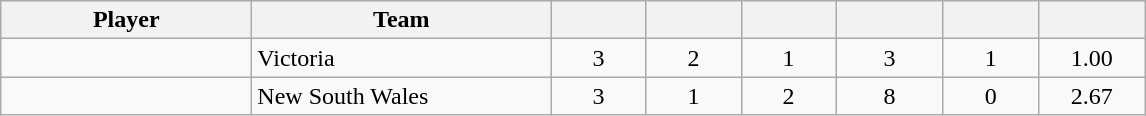<table class="wikitable sortable">
<tr>
<th style="width: 10em;">Player</th>
<th style="width: 12em;">Team</th>
<th style="width: 3.5em;"></th>
<th style="width: 3.5em;"></th>
<th style="width: 3.5em;"></th>
<th style="width: 4em;"></th>
<th style="width: 3.5em;"></th>
<th style="width: 4em;"></th>
</tr>
<tr style="text-align:center;">
<td style="text-align:left;"></td>
<td style="text-align:left;">Victoria</td>
<td>3</td>
<td>2</td>
<td>1</td>
<td>3</td>
<td>1</td>
<td>1.00</td>
</tr>
<tr style="text-align:center;">
<td style="text-align:left;"></td>
<td style="text-align:left;">New South Wales</td>
<td>3</td>
<td>1</td>
<td>2</td>
<td>8</td>
<td>0</td>
<td>2.67</td>
</tr>
</table>
